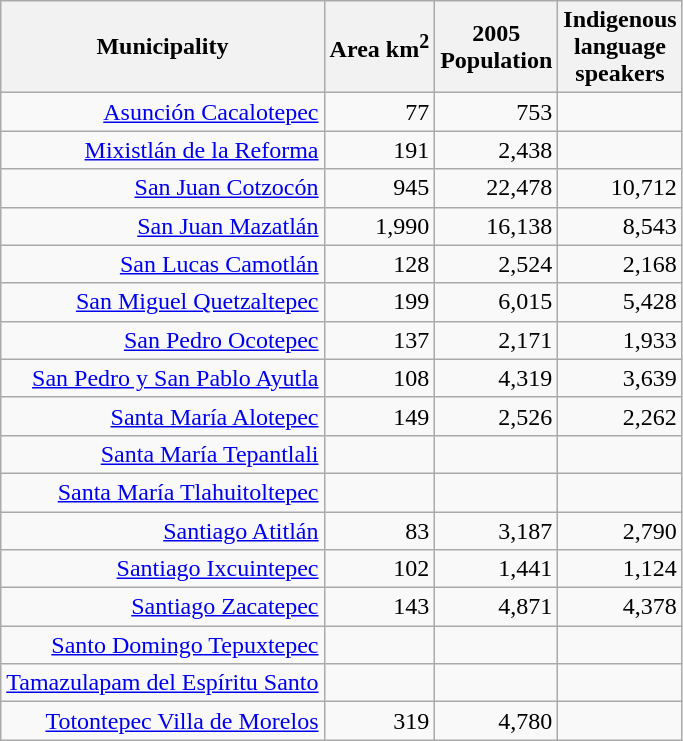<table class="wikitable sortable" style="text-align:right">
<tr>
<th>Municipality</th>
<th>Area km<sup>2</sup></th>
<th>2005<br>Population</th>
<th>Indigenous<br>language<br>speakers</th>
</tr>
<tr>
<td><a href='#'>Asunción Cacalotepec</a></td>
<td>77</td>
<td>753</td>
<td></td>
</tr>
<tr>
<td><a href='#'>Mixistlán de la Reforma</a></td>
<td>191</td>
<td>2,438</td>
<td></td>
</tr>
<tr>
<td><a href='#'>San Juan Cotzocón</a></td>
<td>945</td>
<td>22,478</td>
<td>10,712</td>
</tr>
<tr>
<td><a href='#'>San Juan Mazatlán</a></td>
<td>1,990</td>
<td>16,138</td>
<td>8,543</td>
</tr>
<tr>
<td><a href='#'>San Lucas Camotlán</a></td>
<td>128</td>
<td>2,524</td>
<td>2,168</td>
</tr>
<tr>
<td><a href='#'>San Miguel Quetzaltepec</a></td>
<td>199</td>
<td>6,015</td>
<td>5,428</td>
</tr>
<tr>
<td><a href='#'>San Pedro Ocotepec</a></td>
<td>137</td>
<td>2,171</td>
<td>1,933</td>
</tr>
<tr>
<td><a href='#'>San Pedro y San Pablo Ayutla</a></td>
<td>108</td>
<td>4,319</td>
<td>3,639</td>
</tr>
<tr>
<td><a href='#'>Santa María Alotepec</a></td>
<td>149</td>
<td>2,526</td>
<td>2,262</td>
</tr>
<tr>
<td><a href='#'>Santa María Tepantlali</a></td>
<td></td>
<td></td>
<td></td>
</tr>
<tr>
<td><a href='#'>Santa María Tlahuitoltepec</a></td>
<td></td>
<td></td>
<td></td>
</tr>
<tr>
<td><a href='#'>Santiago Atitlán</a></td>
<td>83</td>
<td>3,187</td>
<td>2,790</td>
</tr>
<tr>
<td><a href='#'>Santiago Ixcuintepec</a></td>
<td>102</td>
<td>1,441</td>
<td>1,124</td>
</tr>
<tr>
<td><a href='#'>Santiago Zacatepec</a></td>
<td>143</td>
<td>4,871</td>
<td>4,378</td>
</tr>
<tr>
<td><a href='#'>Santo Domingo Tepuxtepec</a></td>
<td></td>
<td></td>
<td></td>
</tr>
<tr>
<td><a href='#'>Tamazulapam del Espíritu Santo</a></td>
<td></td>
<td></td>
<td></td>
</tr>
<tr>
<td><a href='#'>Totontepec Villa de Morelos</a></td>
<td>319</td>
<td>4,780</td>
<td></td>
</tr>
</table>
